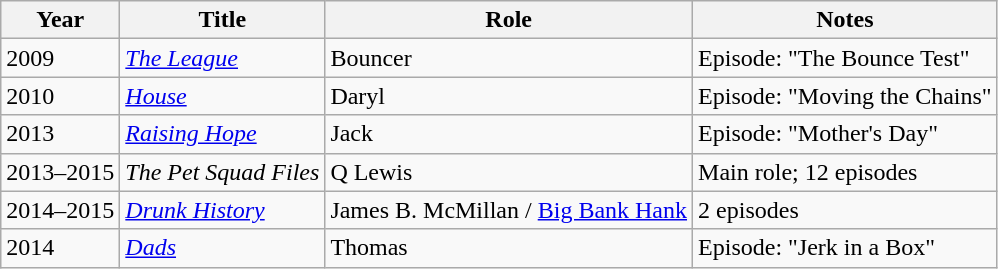<table class="wikitable sortable">
<tr>
<th>Year</th>
<th>Title</th>
<th>Role</th>
<th>Notes</th>
</tr>
<tr>
<td>2009</td>
<td><em><a href='#'>The League</a></em></td>
<td>Bouncer</td>
<td>Episode: "The Bounce Test"</td>
</tr>
<tr>
<td>2010</td>
<td><em><a href='#'>House</a></em></td>
<td>Daryl</td>
<td>Episode: "Moving the Chains"</td>
</tr>
<tr>
<td>2013</td>
<td><em><a href='#'>Raising Hope</a></em></td>
<td>Jack</td>
<td>Episode: "Mother's Day"</td>
</tr>
<tr>
<td>2013–2015</td>
<td><em>The Pet Squad Files</em></td>
<td>Q Lewis</td>
<td>Main role; 12 episodes</td>
</tr>
<tr>
<td>2014–2015</td>
<td><em><a href='#'>Drunk History</a></em></td>
<td>James B. McMillan / <a href='#'>Big Bank Hank</a></td>
<td>2 episodes</td>
</tr>
<tr>
<td>2014</td>
<td><em><a href='#'>Dads</a></em></td>
<td>Thomas</td>
<td>Episode: "Jerk in a Box"</td>
</tr>
</table>
